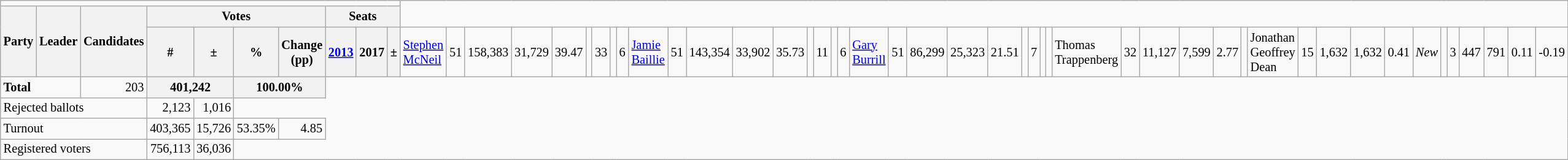<table class="wikitable" style="text-align:right; font-size:85%">
<tr>
<td align=center colspan=13></td>
</tr>
<tr>
<th rowspan="2" colspan="2" style="width:15%">Party</th>
<th rowspan="2">Leader</th>
<th rowspan="2">Candidates</th>
<th colspan="6">Votes</th>
<th colspan="3">Seats</th>
</tr>
<tr>
<th>#</th>
<th>±</th>
<th>%</th>
<th colspan="3">Change (pp)</th>
<th><a href='#'>2013</a></th>
<th>2017</th>
<th>±<br></th>
<td style="text-align:left;"><a href='#'>Stephen McNeil</a></td>
<td>51</td>
<td>158,383</td>
<td>31,729</td>
<td>39.47</td>
<td></td>
<td>33</td>
<td></td>
<td>6<br></td>
<td style="text-align:left;"><a href='#'>Jamie Baillie</a></td>
<td>51</td>
<td>143,354</td>
<td>33,902</td>
<td>35.73</td>
<td></td>
<td>11</td>
<td></td>
<td>6<br></td>
<td style="text-align:left;"><a href='#'>Gary Burrill</a></td>
<td>51</td>
<td>86,299</td>
<td>25,323</td>
<td>21.51</td>
<td></td>
<td>7</td>
<td></td>
<td><br></td>
<td style="text-align:left;">Thomas Trappenberg</td>
<td>32</td>
<td>11,127</td>
<td>7,599</td>
<td>2.77</td>
<td><br></td>
<td style="text-align:left;">Jonathan Geoffrey Dean</td>
<td>15</td>
<td>1,632</td>
<td>1,632</td>
<td>0.41</td>
<td><em>New</em><br></td>
<td style="text-align:left;"></td>
<td>3</td>
<td>447</td>
<td>791</td>
<td>0.11</td>
<td>-0.19</td>
</tr>
<tr>
<td colspan="3" style="text-align: left;"><strong>Total</strong></td>
<td>203</td>
<th colspan="2">401,242</th>
<th colspan="2">100.00%</th>
</tr>
<tr>
<td colspan="4" style="text-align:left;">Rejected ballots</td>
<td>2,123</td>
<td>1,016</td>
</tr>
<tr>
<td colspan="4" style="text-align:left;">Turnout</td>
<td>403,365</td>
<td>15,726</td>
<td>53.35%</td>
<td>4.85</td>
</tr>
<tr>
<td colspan="4" style="text-align:left;">Registered voters</td>
<td>756,113</td>
<td>36,036</td>
</tr>
</table>
